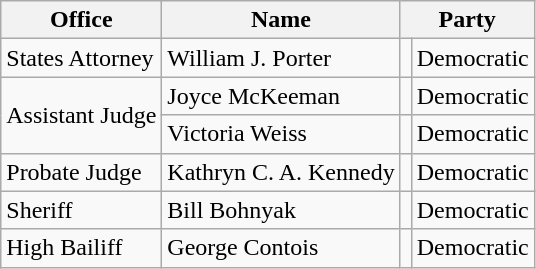<table class="wikitable sortable">
<tr>
<th>Office</th>
<th>Name</th>
<th colspan="2">Party</th>
</tr>
<tr>
<td>States Attorney</td>
<td>William J. Porter</td>
<td></td>
<td>Democratic</td>
</tr>
<tr>
<td rowspan=2>Assistant Judge</td>
<td>Joyce McKeeman</td>
<td></td>
<td>Democratic</td>
</tr>
<tr>
<td>Victoria Weiss</td>
<td></td>
<td>Democratic</td>
</tr>
<tr>
<td>Probate Judge</td>
<td>Kathryn C. A. Kennedy</td>
<td></td>
<td>Democratic</td>
</tr>
<tr>
<td>Sheriff</td>
<td>Bill Bohnyak</td>
<td></td>
<td>Democratic</td>
</tr>
<tr>
<td>High Bailiff</td>
<td>George Contois</td>
<td></td>
<td>Democratic</td>
</tr>
</table>
